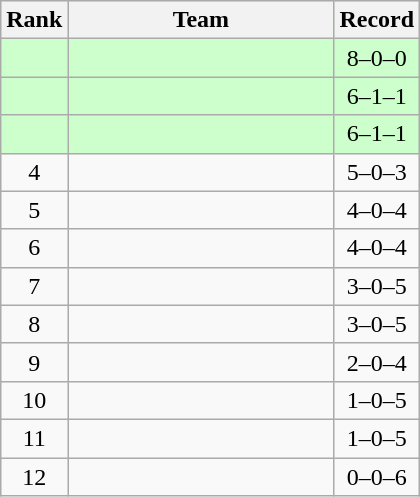<table class=wikitable style="text-align:center;">
<tr bgcolor=#ccffcc>
<th>Rank</th>
<th width=170>Team</th>
<th>Record</th>
</tr>
<tr bgcolor=#ccffcc>
<td></td>
<td align=left></td>
<td>8–0–0</td>
</tr>
<tr bgcolor=#ccffcc>
<td></td>
<td align=left></td>
<td>6–1–1</td>
</tr>
<tr bgcolor=#ccffcc>
<td></td>
<td align=left></td>
<td>6–1–1</td>
</tr>
<tr>
<td>4</td>
<td align=left></td>
<td>5–0–3</td>
</tr>
<tr>
<td>5</td>
<td align=left></td>
<td>4–0–4</td>
</tr>
<tr>
<td>6</td>
<td align=left></td>
<td>4–0–4</td>
</tr>
<tr>
<td>7</td>
<td align=left></td>
<td>3–0–5</td>
</tr>
<tr>
<td>8</td>
<td align=left></td>
<td>3–0–5</td>
</tr>
<tr>
<td>9</td>
<td align=left></td>
<td>2–0–4</td>
</tr>
<tr>
<td>10</td>
<td align=left></td>
<td>1–0–5</td>
</tr>
<tr>
<td>11</td>
<td align=left></td>
<td>1–0–5</td>
</tr>
<tr>
<td>12</td>
<td align=left></td>
<td>0–0–6</td>
</tr>
</table>
